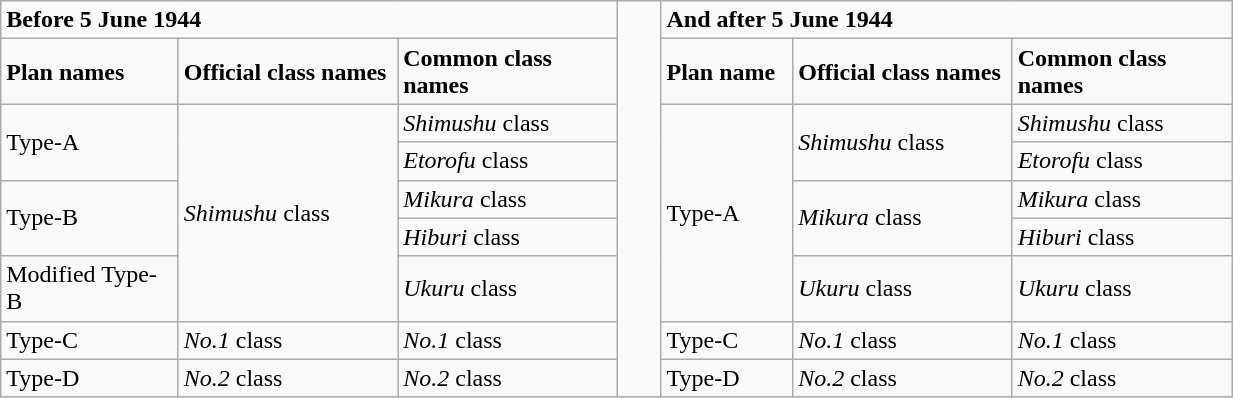<table class="wikitable" width="65%">
<tr>
<td colspan=3><strong>Before 5 June 1944</strong></td>
<td rowspan=9 width="2%"></td>
<td colspan=3><strong>And after 5 June 1944</strong></td>
</tr>
<tr>
<td width="8%"><strong>Plan names</strong></td>
<td width="10%"><strong>Official class names</strong></td>
<td width="10%"><strong>Common class names</strong></td>
<td width="6%"><strong>Plan name</strong></td>
<td width="10%"><strong>Official class names</strong></td>
<td width="10%"><strong>Common class names</strong></td>
</tr>
<tr>
<td rowspan=2>Type-A</td>
<td rowspan=5><em>Shimushu</em> class</td>
<td><em>Shimushu</em> class</td>
<td rowspan=5>Type-A</td>
<td rowspan=2><em>Shimushu</em> class</td>
<td><em>Shimushu</em> class</td>
</tr>
<tr>
<td><em>Etorofu</em> class</td>
<td><em>Etorofu</em> class</td>
</tr>
<tr>
<td rowspan=2>Type-B</td>
<td><em>Mikura</em> class</td>
<td rowspan=2><em>Mikura</em> class</td>
<td><em>Mikura</em> class</td>
</tr>
<tr>
<td><em>Hiburi</em> class</td>
<td><em>Hiburi</em> class</td>
</tr>
<tr>
<td>Modified Type-B</td>
<td><em>Ukuru</em> class</td>
<td><em>Ukuru</em> class</td>
<td><em>Ukuru</em> class</td>
</tr>
<tr>
<td>Type-C</td>
<td><em>No.1</em> class</td>
<td><em>No.1</em> class</td>
<td>Type-C</td>
<td><em>No.1</em> class</td>
<td><em>No.1</em> class</td>
</tr>
<tr>
<td>Type-D</td>
<td><em>No.2</em> class</td>
<td><em>No.2</em> class</td>
<td>Type-D</td>
<td><em>No.2</em> class</td>
<td><em>No.2</em> class</td>
</tr>
</table>
